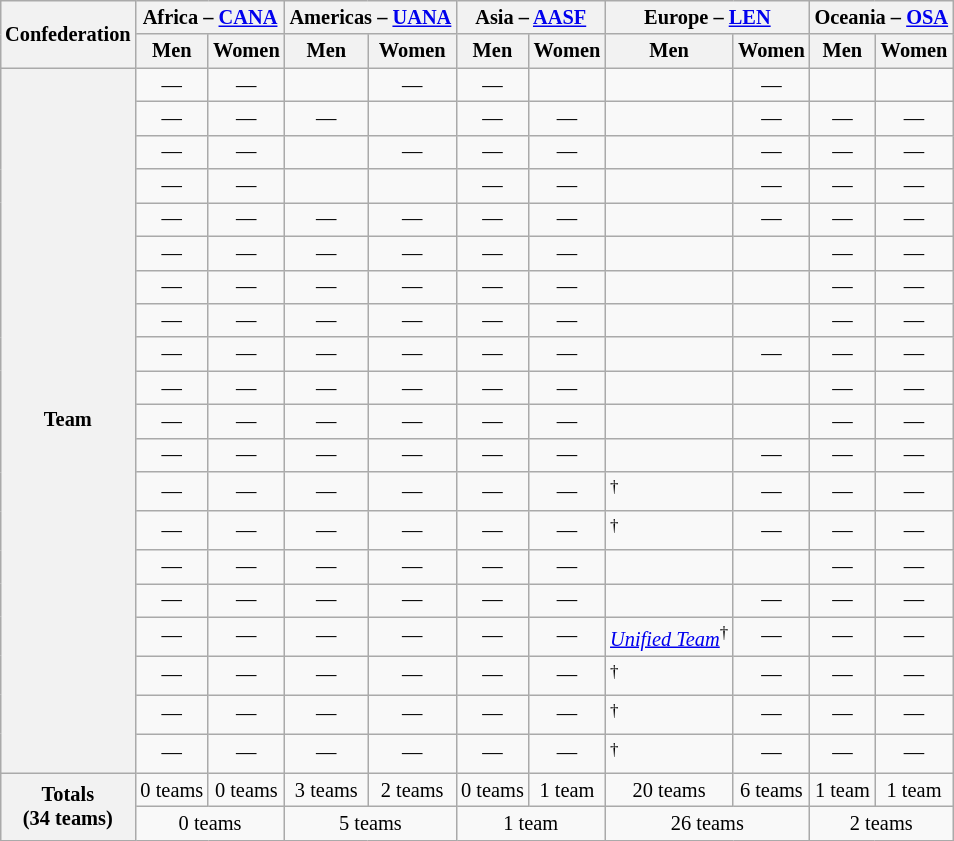<table class="wikitable" style="text-align: center; font-size: 85%; margin-left: 1em;">
<tr>
<th rowspan="2">Confederation</th>
<th colspan="2">Africa – <a href='#'>CANA</a></th>
<th colspan="2">Americas – <a href='#'>UANA</a></th>
<th colspan="2">Asia – <a href='#'>AASF</a></th>
<th colspan="2">Europe – <a href='#'>LEN</a></th>
<th colspan="2">Oceania – <a href='#'>OSA</a></th>
</tr>
<tr>
<th>Men</th>
<th>Women</th>
<th>Men</th>
<th>Women</th>
<th>Men</th>
<th>Women</th>
<th>Men</th>
<th>Women</th>
<th>Men</th>
<th>Women</th>
</tr>
<tr>
<th rowspan="20">Team</th>
<td>—</td>
<td>—</td>
<td style="text-align: left;"></td>
<td>—</td>
<td>—</td>
<td style="text-align: left;"></td>
<td style="text-align: left;"></td>
<td>—</td>
<td style="text-align: left;"></td>
<td style="text-align: left;"></td>
</tr>
<tr>
<td>—</td>
<td>—</td>
<td>—</td>
<td style="text-align: left;"></td>
<td>—</td>
<td>—</td>
<td style="text-align: left;"></td>
<td>—</td>
<td>—</td>
<td>—</td>
</tr>
<tr>
<td>—</td>
<td>—</td>
<td style="text-align: left;"></td>
<td>—</td>
<td>—</td>
<td>—</td>
<td style="text-align: left;"></td>
<td>—</td>
<td>—</td>
<td>—</td>
</tr>
<tr>
<td>—</td>
<td>—</td>
<td style="text-align: left;"></td>
<td style="text-align: left;"></td>
<td>—</td>
<td>—</td>
<td style="text-align: left;"></td>
<td>—</td>
<td>—</td>
<td>—</td>
</tr>
<tr>
<td>—</td>
<td>—</td>
<td>—</td>
<td>—</td>
<td>—</td>
<td>—</td>
<td style="text-align: left;"></td>
<td>—</td>
<td>—</td>
<td>—</td>
</tr>
<tr>
<td>—</td>
<td>—</td>
<td>—</td>
<td>—</td>
<td>—</td>
<td>—</td>
<td style="text-align: left;"></td>
<td style="text-align: left;"></td>
<td>—</td>
<td>—</td>
</tr>
<tr>
<td>—</td>
<td>—</td>
<td>—</td>
<td>—</td>
<td>—</td>
<td>—</td>
<td style="text-align: left;"></td>
<td style="text-align: left;"></td>
<td>—</td>
<td>—</td>
</tr>
<tr>
<td>—</td>
<td>—</td>
<td>—</td>
<td>—</td>
<td>—</td>
<td>—</td>
<td style="text-align: left;"></td>
<td style="text-align: left;"></td>
<td>—</td>
<td>—</td>
</tr>
<tr>
<td>—</td>
<td>—</td>
<td>—</td>
<td>—</td>
<td>—</td>
<td>—</td>
<td style="text-align: left;"></td>
<td>—</td>
<td>—</td>
<td>—</td>
</tr>
<tr>
<td>—</td>
<td>—</td>
<td>—</td>
<td>—</td>
<td>—</td>
<td>—</td>
<td style="text-align: left;"></td>
<td style="text-align: left;"></td>
<td>—</td>
<td>—</td>
</tr>
<tr>
<td>—</td>
<td>—</td>
<td>—</td>
<td>—</td>
<td>—</td>
<td>—</td>
<td style="text-align: left;"></td>
<td style="text-align: left;"></td>
<td>—</td>
<td>—</td>
</tr>
<tr>
<td>—</td>
<td>—</td>
<td>—</td>
<td>—</td>
<td>—</td>
<td>—</td>
<td style="text-align: left;"></td>
<td>—</td>
<td>—</td>
<td>—</td>
</tr>
<tr>
<td>—</td>
<td>—</td>
<td>—</td>
<td>—</td>
<td>—</td>
<td>—</td>
<td style="text-align: left;"><em></em><sup>†</sup></td>
<td>—</td>
<td>—</td>
<td>—</td>
</tr>
<tr>
<td>—</td>
<td>—</td>
<td>—</td>
<td>—</td>
<td>—</td>
<td>—</td>
<td style="text-align: left;"><em></em><sup>†</sup></td>
<td>—</td>
<td>—</td>
<td>—</td>
</tr>
<tr>
<td>—</td>
<td>—</td>
<td>—</td>
<td>—</td>
<td>—</td>
<td>—</td>
<td style="text-align: left;"></td>
<td style="text-align: left;"></td>
<td>—</td>
<td>—</td>
</tr>
<tr>
<td>—</td>
<td>—</td>
<td>—</td>
<td>—</td>
<td>—</td>
<td>—</td>
<td style="text-align: left;"></td>
<td>—</td>
<td>—</td>
<td>—</td>
</tr>
<tr>
<td>—</td>
<td>—</td>
<td>—</td>
<td>—</td>
<td>—</td>
<td>—</td>
<td style="text-align: left;"><em> <a href='#'>Unified Team</a></em><sup>†</sup></td>
<td>—</td>
<td>—</td>
<td>—</td>
</tr>
<tr>
<td>—</td>
<td>—</td>
<td>—</td>
<td>—</td>
<td>—</td>
<td>—</td>
<td style="text-align: left;"><em></em><sup>†</sup></td>
<td>—</td>
<td>—</td>
<td>—</td>
</tr>
<tr>
<td>—</td>
<td>—</td>
<td>—</td>
<td>—</td>
<td>—</td>
<td>—</td>
<td style="text-align: left;"><em></em><sup>†</sup></td>
<td>—</td>
<td>—</td>
<td>—</td>
</tr>
<tr>
<td>—</td>
<td>—</td>
<td>—</td>
<td>—</td>
<td>—</td>
<td>—</td>
<td style="text-align: left;"><em></em><sup>†</sup></td>
<td>—</td>
<td>—</td>
<td>—</td>
</tr>
<tr>
<th rowspan="2">Totals<br>(34 teams)</th>
<td>0 teams</td>
<td>0 teams</td>
<td>3 teams</td>
<td>2 teams</td>
<td>0 teams</td>
<td>1 team</td>
<td>20 teams</td>
<td>6 teams</td>
<td>1 team</td>
<td>1 team</td>
</tr>
<tr>
<td colspan="2">0 teams</td>
<td colspan="2">5 teams</td>
<td colspan="2">1 team</td>
<td colspan="2">26 teams</td>
<td colspan="2">2 teams</td>
</tr>
</table>
